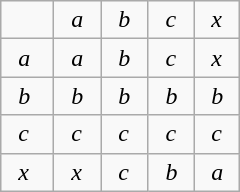<table class="wikitable" style="margin:1em auto;">
<tr>
<td>       </td>
<td>  <em>a</em>  </td>
<td>  <em>b</em>  </td>
<td>  <em>c</em>  </td>
<td>  <em>x</em>  </td>
</tr>
<tr>
<td>  <em>a</em></td>
<td>  <em>a</em></td>
<td>  <em>b</em></td>
<td>  <em>c</em></td>
<td>  <em>x</em></td>
</tr>
<tr>
<td>  <em>b</em></td>
<td>  <em>b</em></td>
<td>  <em>b</em></td>
<td>  <em>b</em></td>
<td>  <em>b</em></td>
</tr>
<tr>
<td>  <em>c</em></td>
<td>  <em>c</em></td>
<td>  <em>c</em></td>
<td>  <em>c</em></td>
<td>  <em>c</em></td>
</tr>
<tr>
<td>  <em>x</em></td>
<td>  <em>x</em></td>
<td>  <em>c</em></td>
<td>  <em>b</em></td>
<td>  <em>a</em></td>
</tr>
</table>
